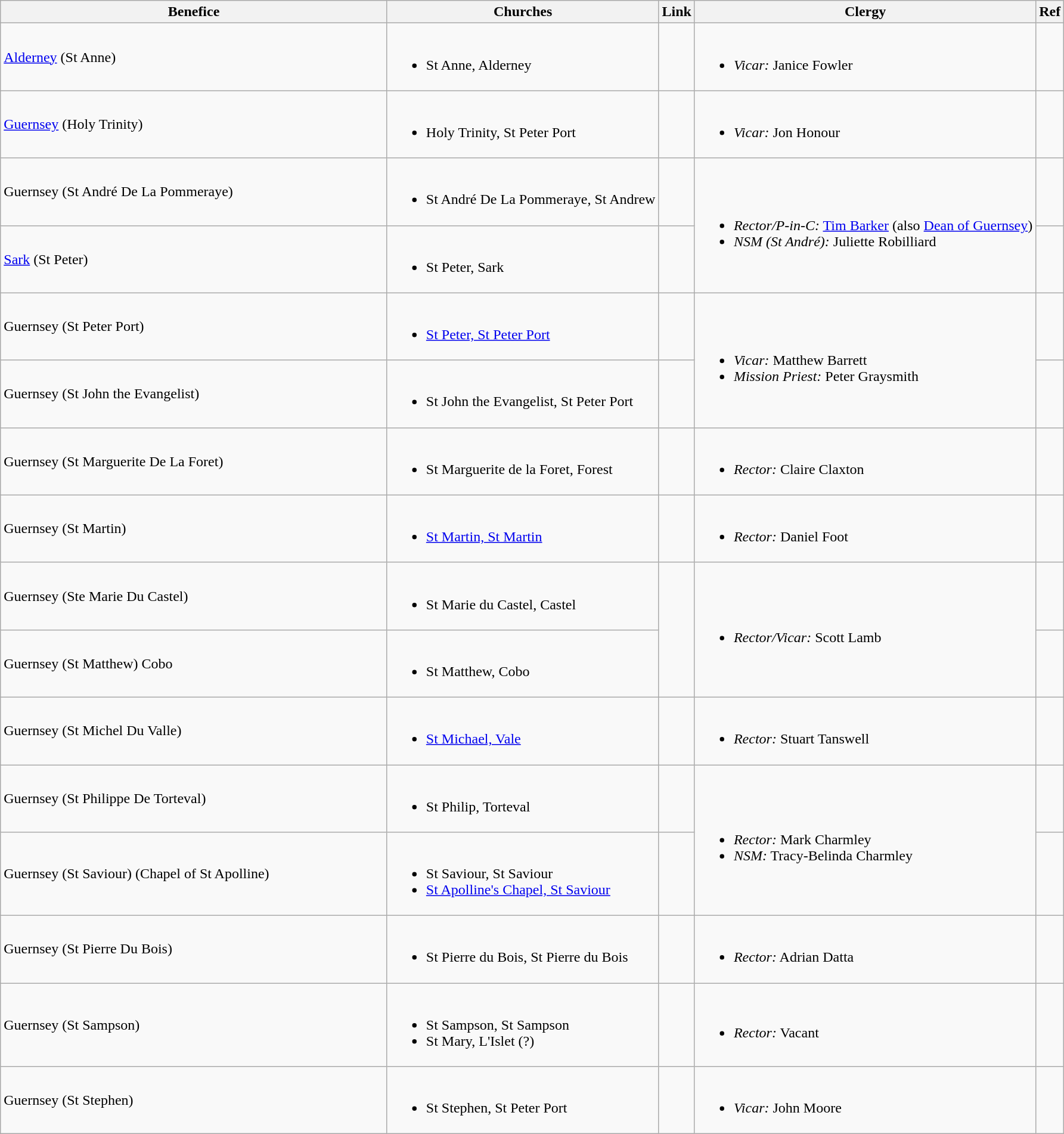<table class="wikitable">
<tr>
<th style="width:425px;">Benefice</th>
<th>Churches</th>
<th>Link</th>
<th>Clergy</th>
<th>Ref</th>
</tr>
<tr>
<td><a href='#'>Alderney</a> (St Anne)</td>
<td><br><ul><li>St Anne, Alderney</li></ul></td>
<td></td>
<td><br><ul><li><em>Vicar:</em> Janice Fowler</li></ul></td>
<td></td>
</tr>
<tr>
<td><a href='#'>Guernsey</a> (Holy Trinity)</td>
<td><br><ul><li>Holy Trinity, St Peter Port</li></ul></td>
<td></td>
<td><br><ul><li><em>Vicar:</em> Jon Honour</li></ul></td>
<td></td>
</tr>
<tr>
<td>Guernsey (St André De La Pommeraye)</td>
<td><br><ul><li>St André De La Pommeraye, St Andrew</li></ul></td>
<td></td>
<td rowspan="2"><br><ul><li><em>Rector/P-in-C:</em> <a href='#'>Tim Barker</a> (also <a href='#'>Dean of Guernsey</a>)</li><li><em>NSM (St André):</em> Juliette Robilliard</li></ul></td>
<td></td>
</tr>
<tr>
<td><a href='#'>Sark</a> (St Peter)</td>
<td><br><ul><li>St Peter, Sark</li></ul></td>
<td></td>
<td></td>
</tr>
<tr>
<td>Guernsey (St Peter Port)</td>
<td><br><ul><li><a href='#'>St Peter, St Peter Port</a></li></ul></td>
<td></td>
<td rowspan="2"><br><ul><li><em>Vicar:</em> Matthew Barrett</li><li><em>Mission Priest:</em> Peter Graysmith</li></ul></td>
<td></td>
</tr>
<tr>
<td>Guernsey (St John the Evangelist)</td>
<td><br><ul><li>St John the Evangelist, St Peter Port</li></ul></td>
<td></td>
<td></td>
</tr>
<tr>
<td>Guernsey (St Marguerite De La Foret)</td>
<td><br><ul><li>St Marguerite de la Foret, Forest</li></ul></td>
<td></td>
<td><br><ul><li><em>Rector:</em> Claire Claxton</li></ul></td>
<td></td>
</tr>
<tr>
<td>Guernsey (St Martin)</td>
<td><br><ul><li><a href='#'>St Martin, St Martin</a></li></ul></td>
<td></td>
<td><br><ul><li><em>Rector:</em> Daniel Foot</li></ul></td>
<td></td>
</tr>
<tr>
<td>Guernsey (Ste Marie Du Castel)</td>
<td><br><ul><li>St Marie du Castel, Castel</li></ul></td>
<td rowspan="2"></td>
<td rowspan="2"><br><ul><li><em>Rector/Vicar:</em> Scott Lamb</li></ul></td>
<td></td>
</tr>
<tr>
<td>Guernsey (St Matthew) Cobo</td>
<td><br><ul><li>St Matthew, Cobo</li></ul></td>
<td></td>
</tr>
<tr>
<td>Guernsey (St Michel Du Valle)</td>
<td><br><ul><li><a href='#'>St Michael, Vale</a></li></ul></td>
<td></td>
<td><br><ul><li><em>Rector:</em> Stuart Tanswell</li></ul></td>
<td></td>
</tr>
<tr>
<td>Guernsey (St Philippe De Torteval)</td>
<td><br><ul><li>St Philip, Torteval</li></ul></td>
<td></td>
<td rowspan="2"><br><ul><li><em>Rector:</em> Mark Charmley</li><li><em>NSM:</em> Tracy-Belinda Charmley</li></ul></td>
<td></td>
</tr>
<tr>
<td>Guernsey (St Saviour) (Chapel of St Apolline)</td>
<td><br><ul><li>St Saviour, St Saviour</li><li><a href='#'>St Apolline's Chapel, St Saviour</a></li></ul></td>
<td></td>
<td></td>
</tr>
<tr>
<td>Guernsey (St Pierre Du Bois)</td>
<td><br><ul><li>St Pierre du Bois, St Pierre du Bois</li></ul></td>
<td></td>
<td><br><ul><li><em>Rector:</em> Adrian Datta</li></ul></td>
<td></td>
</tr>
<tr>
<td>Guernsey (St Sampson)</td>
<td><br><ul><li>St Sampson, St Sampson</li><li>St Mary, L'Islet (?)</li></ul></td>
<td></td>
<td><br><ul><li><em>Rector:</em> Vacant</li></ul></td>
<td></td>
</tr>
<tr>
<td>Guernsey (St Stephen)</td>
<td><br><ul><li>St Stephen, St Peter Port</li></ul></td>
<td></td>
<td><br><ul><li><em>Vicar:</em> John Moore</li></ul></td>
<td></td>
</tr>
</table>
